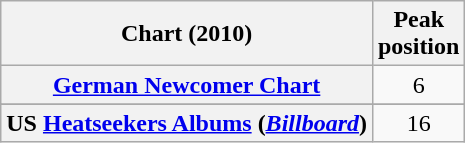<table class="wikitable sortable plainrowheaders">
<tr>
<th>Chart (2010)</th>
<th>Peak<br>position</th>
</tr>
<tr>
<th scope="row"><a href='#'>German Newcomer Chart</a></th>
<td style="text-align:center;">6</td>
</tr>
<tr>
</tr>
<tr>
<th scope="row">US <a href='#'>Heatseekers Albums</a> (<em><a href='#'>Billboard</a></em>)</th>
<td style="text-align:center;">16</td>
</tr>
</table>
